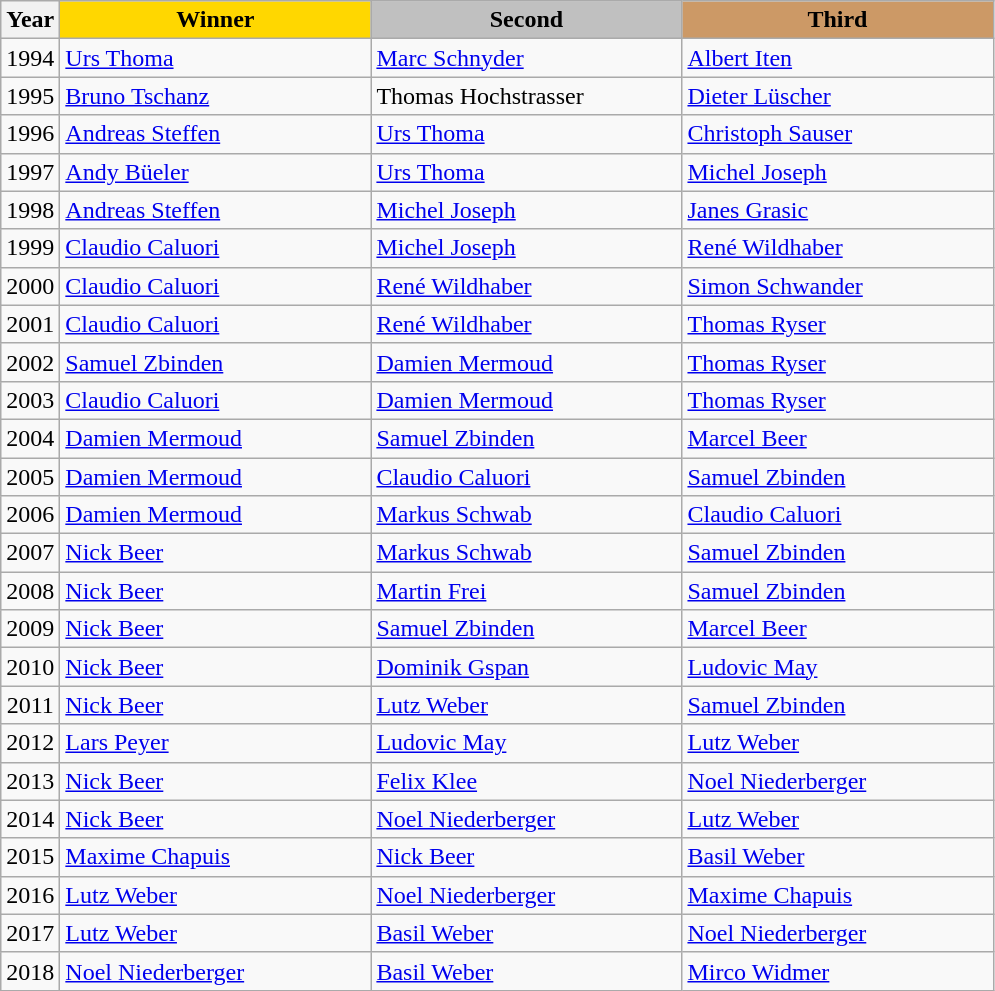<table class="wikitable sortable">
<tr>
<th>Year</th>
<th scope=col colspan=1 style="width:200px; background: gold;">Winner</th>
<th scope=col colspan=1 style="width:200px; background: silver;">Second</th>
<th scope=col colspan=1 style="width:200px; background: #cc9966;">Third</th>
</tr>
<tr>
<td align="center">1994</td>
<td><a href='#'>Urs Thoma</a></td>
<td><a href='#'>Marc Schnyder</a></td>
<td><a href='#'>Albert Iten</a></td>
</tr>
<tr>
<td align="center">1995</td>
<td><a href='#'>Bruno Tschanz</a></td>
<td>Thomas Hochstrasser</td>
<td><a href='#'>Dieter Lüscher</a></td>
</tr>
<tr>
<td align="center">1996</td>
<td><a href='#'>Andreas Steffen</a></td>
<td><a href='#'>Urs Thoma</a></td>
<td><a href='#'>Christoph Sauser</a></td>
</tr>
<tr>
<td align="center">1997</td>
<td><a href='#'>Andy Büeler</a></td>
<td><a href='#'>Urs Thoma</a></td>
<td><a href='#'>Michel Joseph</a></td>
</tr>
<tr>
<td align="center">1998</td>
<td><a href='#'>Andreas Steffen</a></td>
<td><a href='#'>Michel Joseph</a></td>
<td><a href='#'>Janes Grasic</a></td>
</tr>
<tr>
<td align="center">1999</td>
<td><a href='#'>Claudio Caluori</a></td>
<td><a href='#'>Michel Joseph</a></td>
<td><a href='#'>René Wildhaber</a></td>
</tr>
<tr>
<td align="center">2000</td>
<td><a href='#'>Claudio Caluori</a></td>
<td><a href='#'>René Wildhaber</a></td>
<td><a href='#'>Simon Schwander</a></td>
</tr>
<tr>
<td align="center">2001</td>
<td><a href='#'>Claudio Caluori</a></td>
<td><a href='#'>René Wildhaber</a></td>
<td><a href='#'>Thomas Ryser</a></td>
</tr>
<tr>
<td align="center">2002</td>
<td><a href='#'>Samuel Zbinden</a></td>
<td><a href='#'>Damien Mermoud</a></td>
<td><a href='#'>Thomas Ryser</a></td>
</tr>
<tr>
<td align="center">2003</td>
<td><a href='#'>Claudio Caluori</a></td>
<td><a href='#'>Damien Mermoud</a></td>
<td><a href='#'>Thomas Ryser</a></td>
</tr>
<tr>
<td align="center">2004</td>
<td><a href='#'>Damien Mermoud</a></td>
<td><a href='#'>Samuel Zbinden</a></td>
<td><a href='#'>Marcel Beer</a></td>
</tr>
<tr>
<td align="center">2005</td>
<td><a href='#'>Damien Mermoud</a></td>
<td><a href='#'>Claudio Caluori</a></td>
<td><a href='#'>Samuel Zbinden</a></td>
</tr>
<tr>
<td align="center">2006</td>
<td><a href='#'>Damien Mermoud</a></td>
<td><a href='#'>Markus Schwab</a></td>
<td><a href='#'>Claudio Caluori</a></td>
</tr>
<tr>
<td align="center">2007</td>
<td><a href='#'>Nick Beer</a></td>
<td><a href='#'>Markus Schwab</a></td>
<td><a href='#'>Samuel Zbinden</a></td>
</tr>
<tr>
<td align="center">2008</td>
<td><a href='#'>Nick Beer</a></td>
<td><a href='#'>Martin Frei</a></td>
<td><a href='#'>Samuel Zbinden</a></td>
</tr>
<tr>
<td align="center">2009</td>
<td><a href='#'>Nick Beer</a></td>
<td><a href='#'>Samuel Zbinden</a></td>
<td><a href='#'>Marcel Beer</a></td>
</tr>
<tr>
<td align="center">2010</td>
<td><a href='#'>Nick Beer</a></td>
<td><a href='#'>Dominik Gspan</a></td>
<td><a href='#'>Ludovic May</a></td>
</tr>
<tr>
<td align="center">2011</td>
<td><a href='#'>Nick Beer</a></td>
<td><a href='#'>Lutz Weber</a></td>
<td><a href='#'>Samuel Zbinden</a></td>
</tr>
<tr>
<td align="center">2012</td>
<td><a href='#'>Lars Peyer</a></td>
<td><a href='#'>Ludovic May</a></td>
<td><a href='#'>Lutz Weber</a></td>
</tr>
<tr>
<td align="center">2013</td>
<td><a href='#'>Nick Beer</a></td>
<td><a href='#'>Felix Klee</a></td>
<td><a href='#'>Noel Niederberger</a></td>
</tr>
<tr>
<td align="center">2014</td>
<td><a href='#'>Nick Beer</a></td>
<td><a href='#'>Noel Niederberger</a></td>
<td><a href='#'>Lutz Weber</a></td>
</tr>
<tr>
<td align="center">2015</td>
<td><a href='#'>Maxime Chapuis</a></td>
<td><a href='#'>Nick Beer</a></td>
<td><a href='#'>Basil Weber</a></td>
</tr>
<tr>
<td align="center">2016</td>
<td><a href='#'>Lutz Weber</a></td>
<td><a href='#'>Noel Niederberger</a></td>
<td><a href='#'>Maxime Chapuis</a></td>
</tr>
<tr>
<td align="center">2017</td>
<td><a href='#'>Lutz Weber</a></td>
<td><a href='#'>Basil Weber</a></td>
<td><a href='#'>Noel Niederberger</a></td>
</tr>
<tr>
<td align="center">2018</td>
<td><a href='#'>Noel Niederberger</a></td>
<td><a href='#'>Basil Weber</a></td>
<td><a href='#'>Mirco Widmer</a></td>
</tr>
</table>
